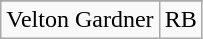<table class="wikitable">
<tr>
</tr>
<tr>
<td>Velton Gardner</td>
<td>RB</td>
</tr>
</table>
